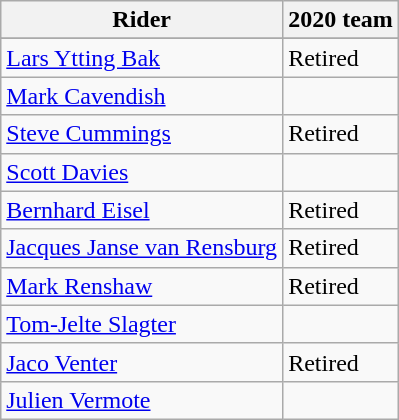<table class="wikitable">
<tr>
<th>Rider</th>
<th>2020 team</th>
</tr>
<tr>
</tr>
<tr>
<td><a href='#'>Lars Ytting Bak</a></td>
<td>Retired</td>
</tr>
<tr>
<td><a href='#'>Mark Cavendish</a></td>
<td></td>
</tr>
<tr>
<td><a href='#'>Steve Cummings</a></td>
<td>Retired</td>
</tr>
<tr>
<td><a href='#'>Scott Davies</a></td>
<td></td>
</tr>
<tr>
<td><a href='#'>Bernhard Eisel</a></td>
<td>Retired</td>
</tr>
<tr>
<td><a href='#'>Jacques Janse van Rensburg</a></td>
<td>Retired</td>
</tr>
<tr>
<td><a href='#'>Mark Renshaw</a></td>
<td>Retired</td>
</tr>
<tr>
<td><a href='#'>Tom-Jelte Slagter</a></td>
<td></td>
</tr>
<tr>
<td><a href='#'>Jaco Venter</a></td>
<td>Retired</td>
</tr>
<tr>
<td><a href='#'>Julien Vermote</a></td>
<td></td>
</tr>
</table>
